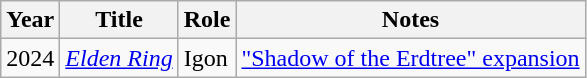<table class="wikitable">
<tr>
<th>Year</th>
<th>Title</th>
<th>Role</th>
<th>Notes</th>
</tr>
<tr>
<td>2024</td>
<td><em><a href='#'>Elden Ring</a></em></td>
<td>Igon</td>
<td><a href='#'>"Shadow of the Erdtree" expansion</a></td>
</tr>
</table>
